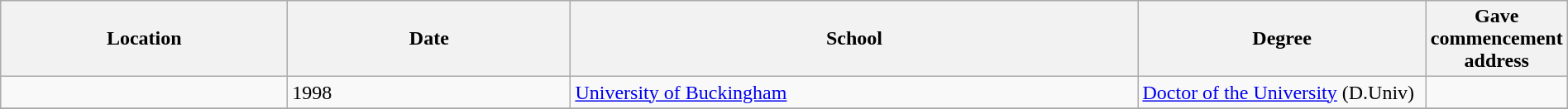<table class="wikitable" style="width:100%;">
<tr>
<th style="width:20%;">Location</th>
<th style="width:20%;">Date</th>
<th style="width:40%;">School</th>
<th style="width:20%;">Degree</th>
<th style="width:20%;">Gave commencement address</th>
</tr>
<tr>
<td></td>
<td>1998</td>
<td><a href='#'>University of Buckingham</a></td>
<td><a href='#'>Doctor of the University</a> (D.Univ)</td>
<td></td>
</tr>
<tr>
</tr>
</table>
